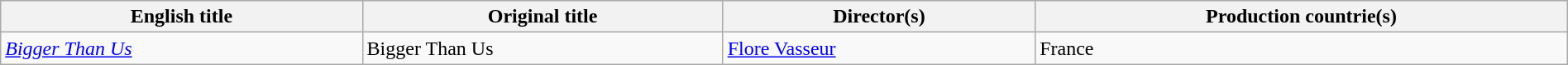<table class="sortable wikitable" style="width:100%; margin-bottom:4px" cellpadding="5">
<tr>
<th scope="col">English title</th>
<th scope="col">Original title</th>
<th scope="col">Director(s)</th>
<th scope="col">Production countrie(s)</th>
</tr>
<tr>
<td><em><a href='#'>Bigger Than Us</a></em></td>
<td>Bigger Than Us</td>
<td><a href='#'>Flore Vasseur</a></td>
<td>France</td>
</tr>
</table>
